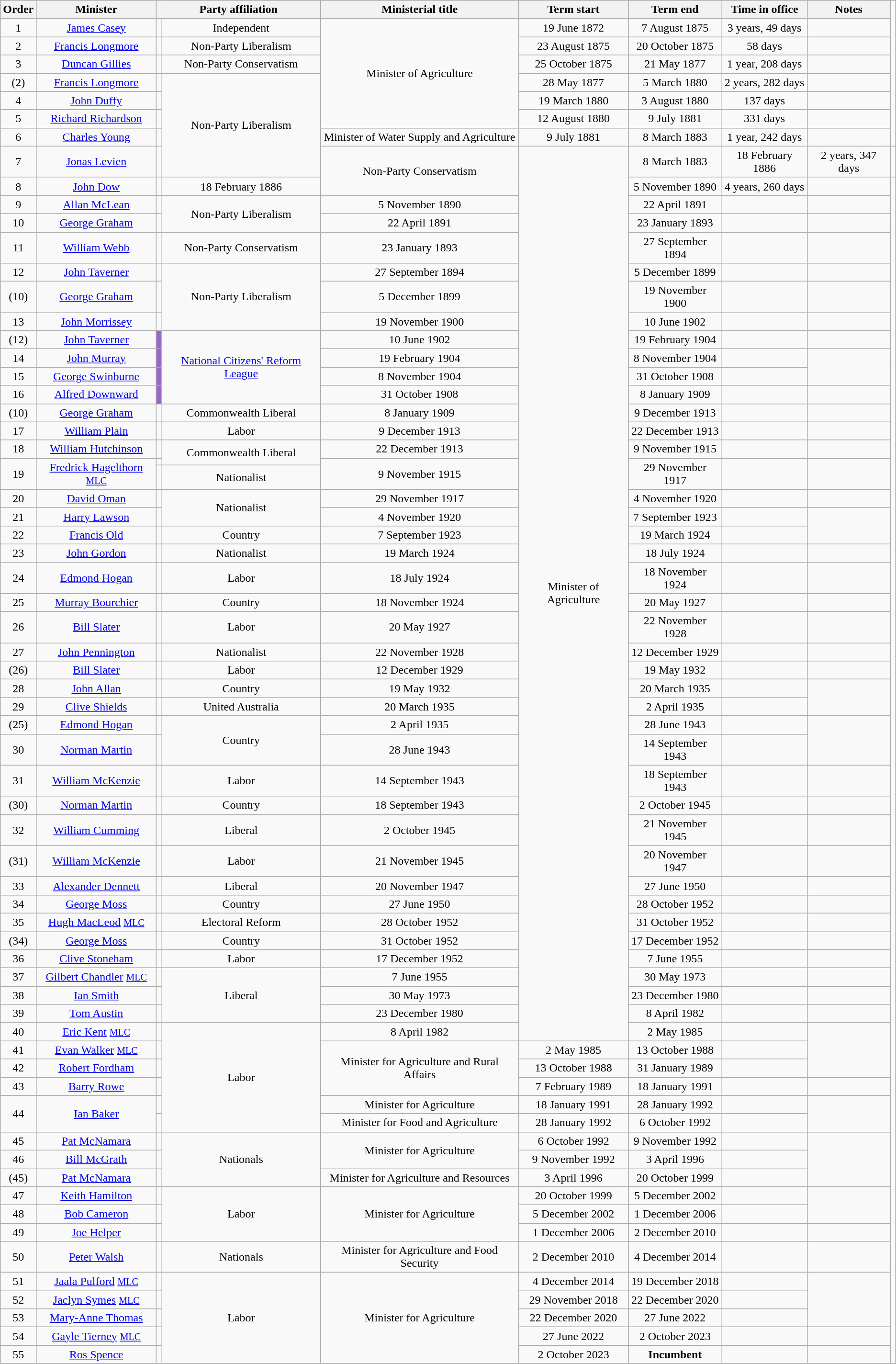<table class="wikitable" style="text-align:center">
<tr>
<th>Order</th>
<th>Minister</th>
<th colspan="2">Party affiliation</th>
<th>Ministerial title</th>
<th>Term start</th>
<th>Term end</th>
<th>Time in office</th>
<th>Notes</th>
</tr>
<tr>
<td>1</td>
<td><a href='#'>James Casey</a> </td>
<td></td>
<td>Independent</td>
<td rowspan="6">Minister of Agriculture</td>
<td>19 June 1872</td>
<td>7 August 1875</td>
<td>3 years, 49 days</td>
<td></td>
</tr>
<tr>
<td>2</td>
<td><a href='#'>Francis Longmore</a> </td>
<td></td>
<td>Non-Party Liberalism</td>
<td>23 August 1875</td>
<td>20 October 1875</td>
<td>58 days</td>
<td></td>
</tr>
<tr>
<td>3</td>
<td><a href='#'>Duncan Gillies</a> </td>
<td></td>
<td>Non-Party Conservatism</td>
<td>25 October 1875</td>
<td>21 May 1877</td>
<td>1 year, 208 days</td>
<td></td>
</tr>
<tr>
<td>(2)</td>
<td><a href='#'>Francis Longmore</a> </td>
<td></td>
<td rowspan="5">Non-Party Liberalism</td>
<td>28 May 1877</td>
<td>5 March 1880</td>
<td>2 years, 282 days</td>
<td></td>
</tr>
<tr>
<td>4</td>
<td><a href='#'>John Duffy</a><br></td>
<td></td>
<td>19 March 1880</td>
<td>3 August 1880</td>
<td>137 days</td>
<td></td>
</tr>
<tr>
<td>5</td>
<td><a href='#'>Richard Richardson</a> </td>
<td></td>
<td>12 August 1880</td>
<td>9 July 1881</td>
<td>331 days</td>
<td></td>
</tr>
<tr>
<td>6</td>
<td><a href='#'>Charles Young</a> </td>
<td></td>
<td>Minister of Water Supply and Agriculture</td>
<td>9 July 1881</td>
<td>8 March 1883</td>
<td>1 year, 242 days</td>
<td></td>
</tr>
<tr>
<td>7</td>
<td><a href='#'>Jonas Levien</a> </td>
<td></td>
<td rowspan="2">Non-Party Conservatism</td>
<td rowspan="43">Minister of Agriculture</td>
<td>8 March 1883</td>
<td>18 February 1886</td>
<td>2 years, 347 days</td>
<td></td>
</tr>
<tr>
<td>8</td>
<td><a href='#'>John Dow</a> </td>
<td></td>
<td>18 February 1886</td>
<td>5 November 1890</td>
<td>4 years, 260 days</td>
<td></td>
</tr>
<tr>
<td>9</td>
<td><a href='#'>Allan McLean</a> </td>
<td></td>
<td rowspan="2">Non-Party Liberalism</td>
<td>5 November 1890</td>
<td>22 April 1891</td>
<td></td>
<td></td>
</tr>
<tr>
<td>10</td>
<td><a href='#'>George Graham</a> </td>
<td></td>
<td>22 April 1891</td>
<td>23 January 1893</td>
<td></td>
<td></td>
</tr>
<tr>
<td>11</td>
<td><a href='#'>William Webb</a> </td>
<td></td>
<td>Non-Party Conservatism</td>
<td>23 January 1893</td>
<td>27 September 1894</td>
<td></td>
<td></td>
</tr>
<tr>
<td>12</td>
<td><a href='#'>John Taverner</a> </td>
<td></td>
<td rowspan="3">Non-Party Liberalism</td>
<td>27 September 1894</td>
<td>5 December 1899</td>
<td></td>
<td></td>
</tr>
<tr>
<td>(10)</td>
<td><a href='#'>George Graham</a> </td>
<td></td>
<td>5 December 1899</td>
<td>19 November 1900</td>
<td></td>
<td></td>
</tr>
<tr>
<td>13</td>
<td><a href='#'>John Morrissey</a> </td>
<td></td>
<td>19 November 1900</td>
<td>10 June 1902</td>
<td></td>
<td></td>
</tr>
<tr>
<td>(12)</td>
<td><a href='#'>John Taverner</a> </td>
<th style="background:#9966CC"></th>
<td rowspan="4"><a href='#'>National Citizens' Reform League</a></td>
<td>10 June 1902</td>
<td>19 February 1904</td>
<td></td>
<td></td>
</tr>
<tr>
<td>14</td>
<td><a href='#'>John Murray</a> </td>
<th style="background:#9966CC"></th>
<td>19 February 1904</td>
<td>8 November 1904</td>
<td></td>
<td rowspan="2"></td>
</tr>
<tr>
<td>15</td>
<td><a href='#'>George Swinburne</a> </td>
<th style="background:#9966CC"></th>
<td>8 November 1904</td>
<td>31 October 1908</td>
<td></td>
</tr>
<tr>
<td>16</td>
<td><a href='#'>Alfred Downward</a> </td>
<th style="background:#9966CC"></th>
<td>31 October 1908</td>
<td>8 January 1909</td>
<td></td>
<td></td>
</tr>
<tr>
<td>(10)</td>
<td><a href='#'>George Graham</a> </td>
<td></td>
<td>Commonwealth Liberal</td>
<td>8 January 1909</td>
<td>9 December 1913</td>
<td></td>
<td></td>
</tr>
<tr>
<td>17</td>
<td><a href='#'>William Plain</a> </td>
<td></td>
<td>Labor</td>
<td>9 December 1913</td>
<td>22 December 1913</td>
<td></td>
<td></td>
</tr>
<tr>
<td>18</td>
<td><a href='#'>William Hutchinson</a> </td>
<td></td>
<td rowspan="2">Commonwealth Liberal</td>
<td>22 December 1913</td>
<td>9 November 1915</td>
<td></td>
<td></td>
</tr>
<tr>
<td rowspan="2">19</td>
<td rowspan="2"><a href='#'>Fredrick Hagelthorn</a> <small><a href='#'>MLC</a></small></td>
<td></td>
<td rowspan="2">9 November 1915</td>
<td rowspan="2">29 November 1917</td>
<td rowspan="2"></td>
<td rowspan="2"></td>
</tr>
<tr>
<td></td>
<td>Nationalist</td>
</tr>
<tr>
<td>20</td>
<td><a href='#'>David Oman</a> </td>
<td></td>
<td rowspan="2">Nationalist</td>
<td>29 November 1917</td>
<td>4 November 1920</td>
<td></td>
<td></td>
</tr>
<tr>
<td>21</td>
<td><a href='#'>Harry Lawson</a> </td>
<td></td>
<td>4 November 1920</td>
<td>7 September 1923</td>
<td></td>
<td rowspan="2"></td>
</tr>
<tr>
<td>22</td>
<td><a href='#'>Francis Old</a> </td>
<td></td>
<td>Country</td>
<td>7 September 1923</td>
<td>19 March 1924</td>
<td></td>
</tr>
<tr>
<td>23</td>
<td><a href='#'>John Gordon</a> </td>
<td></td>
<td>Nationalist</td>
<td>19 March 1924</td>
<td>18 July 1924</td>
<td></td>
<td></td>
</tr>
<tr>
<td>24</td>
<td><a href='#'>Edmond Hogan</a> </td>
<td></td>
<td>Labor</td>
<td>18 July 1924</td>
<td>18 November 1924</td>
<td></td>
<td></td>
</tr>
<tr>
<td>25</td>
<td><a href='#'>Murray Bourchier</a> </td>
<td></td>
<td>Country</td>
<td>18 November 1924</td>
<td>20 May 1927</td>
<td></td>
<td></td>
</tr>
<tr>
<td>26</td>
<td><a href='#'>Bill Slater</a> </td>
<td></td>
<td>Labor</td>
<td>20 May 1927</td>
<td>22 November 1928</td>
<td></td>
<td></td>
</tr>
<tr>
<td>27</td>
<td><a href='#'>John Pennington</a> </td>
<td></td>
<td>Nationalist</td>
<td>22 November 1928</td>
<td>12 December 1929</td>
<td></td>
<td></td>
</tr>
<tr>
<td>(26)</td>
<td><a href='#'>Bill Slater</a> </td>
<td></td>
<td>Labor</td>
<td>12 December 1929</td>
<td>19 May 1932</td>
<td></td>
<td></td>
</tr>
<tr>
<td>28</td>
<td><a href='#'>John Allan</a> </td>
<td></td>
<td>Country</td>
<td>19 May 1932</td>
<td>20 March 1935</td>
<td></td>
<td rowspan="2"></td>
</tr>
<tr>
<td>29</td>
<td><a href='#'>Clive Shields</a> </td>
<td></td>
<td>United Australia</td>
<td>20 March 1935</td>
<td>2 April 1935</td>
<td></td>
</tr>
<tr>
<td>(25)</td>
<td><a href='#'>Edmond Hogan</a> </td>
<td></td>
<td rowspan="2">Country</td>
<td>2 April 1935</td>
<td>28 June 1943</td>
<td></td>
<td rowspan="2"></td>
</tr>
<tr>
<td>30</td>
<td><a href='#'>Norman Martin</a> </td>
<td></td>
<td>28 June 1943</td>
<td>14 September 1943</td>
<td></td>
</tr>
<tr>
<td>31</td>
<td><a href='#'>William McKenzie</a> </td>
<td></td>
<td>Labor</td>
<td>14 September 1943</td>
<td>18 September 1943</td>
<td></td>
<td></td>
</tr>
<tr>
<td>(30)</td>
<td><a href='#'>Norman Martin</a> </td>
<td></td>
<td>Country</td>
<td>18 September 1943</td>
<td>2 October 1945</td>
<td></td>
<td></td>
</tr>
<tr>
<td>32</td>
<td><a href='#'>William Cumming</a> </td>
<td></td>
<td>Liberal</td>
<td>2 October 1945</td>
<td>21 November 1945</td>
<td></td>
<td></td>
</tr>
<tr>
<td>(31)</td>
<td><a href='#'>William McKenzie</a> </td>
<td></td>
<td>Labor</td>
<td>21 November 1945</td>
<td>20 November 1947</td>
<td></td>
<td></td>
</tr>
<tr>
<td>33</td>
<td><a href='#'>Alexander Dennett</a> </td>
<td></td>
<td>Liberal</td>
<td>20 November 1947</td>
<td>27 June 1950</td>
<td></td>
<td></td>
</tr>
<tr>
<td>34</td>
<td><a href='#'>George Moss</a> </td>
<td></td>
<td>Country</td>
<td>27 June 1950</td>
<td>28 October 1952</td>
<td></td>
<td></td>
</tr>
<tr>
<td>35</td>
<td><a href='#'>Hugh MacLeod</a> <small><a href='#'>MLC</a></small></td>
<td></td>
<td>Electoral Reform</td>
<td>28 October 1952</td>
<td>31 October 1952</td>
<td></td>
<td></td>
</tr>
<tr>
<td>(34)</td>
<td><a href='#'>George Moss</a> </td>
<td></td>
<td>Country</td>
<td>31 October 1952</td>
<td>17 December 1952</td>
<td></td>
<td></td>
</tr>
<tr>
<td>36</td>
<td><a href='#'>Clive Stoneham</a> </td>
<td></td>
<td>Labor</td>
<td>17 December 1952</td>
<td>7 June 1955</td>
<td></td>
<td></td>
</tr>
<tr>
<td>37</td>
<td><a href='#'>Gilbert Chandler</a> <small><a href='#'>MLC</a></small></td>
<td></td>
<td rowspan="3">Liberal</td>
<td>7 June 1955</td>
<td>30 May 1973</td>
<td></td>
<td></td>
</tr>
<tr>
<td>38</td>
<td><a href='#'>Ian Smith</a> </td>
<td></td>
<td>30 May 1973</td>
<td>23 December 1980</td>
<td></td>
<td></td>
</tr>
<tr>
<td>39</td>
<td><a href='#'>Tom Austin</a> </td>
<td></td>
<td>23 December 1980</td>
<td>8 April 1982</td>
<td></td>
<td></td>
</tr>
<tr>
<td>40</td>
<td><a href='#'>Eric Kent</a> <small><a href='#'>MLC</a></small></td>
<td></td>
<td rowspan="6">Labor</td>
<td>8 April 1982</td>
<td>2 May 1985</td>
<td></td>
<td rowspan="3"></td>
</tr>
<tr>
<td>41</td>
<td><a href='#'>Evan Walker</a> <small><a href='#'>MLC</a></small></td>
<td></td>
<td rowspan="3">Minister for Agriculture and Rural Affairs</td>
<td>2 May 1985</td>
<td>13 October 1988</td>
<td></td>
</tr>
<tr>
<td>42</td>
<td><a href='#'>Robert Fordham</a> </td>
<td></td>
<td>13 October 1988</td>
<td>31 January 1989</td>
<td></td>
</tr>
<tr>
<td>43</td>
<td><a href='#'>Barry Rowe</a> </td>
<td></td>
<td>7 February 1989</td>
<td>18 January 1991</td>
<td></td>
<td></td>
</tr>
<tr>
<td rowspan="2">44</td>
<td rowspan="2"><a href='#'>Ian Baker</a> </td>
<td></td>
<td>Minister for Agriculture</td>
<td>18 January 1991</td>
<td>28 January 1992</td>
<td></td>
<td rowspan="2"></td>
</tr>
<tr>
<td></td>
<td>Minister for Food and Agriculture</td>
<td>28 January 1992</td>
<td>6 October 1992</td>
<td></td>
</tr>
<tr>
<td>45</td>
<td><a href='#'>Pat McNamara</a> </td>
<td></td>
<td rowspan="3">Nationals</td>
<td rowspan="2">Minister for Agriculture</td>
<td>6 October 1992</td>
<td>9 November 1992</td>
<td></td>
<td rowspan="3"></td>
</tr>
<tr>
<td>46</td>
<td><a href='#'>Bill McGrath</a> </td>
<td></td>
<td>9 November 1992</td>
<td>3 April 1996</td>
<td></td>
</tr>
<tr>
<td>(45)</td>
<td><a href='#'>Pat McNamara</a> </td>
<td></td>
<td>Minister for Agriculture and Resources</td>
<td>3 April 1996</td>
<td>20 October 1999</td>
<td></td>
</tr>
<tr>
<td>47</td>
<td><a href='#'>Keith Hamilton</a> </td>
<td></td>
<td rowspan="3">Labor</td>
<td rowspan="3">Minister for Agriculture</td>
<td>20 October 1999</td>
<td>5 December 2002</td>
<td></td>
<td rowspan="2"></td>
</tr>
<tr>
<td>48</td>
<td><a href='#'>Bob Cameron</a> </td>
<td></td>
<td>5 December 2002</td>
<td>1 December 2006</td>
<td></td>
</tr>
<tr>
<td>49</td>
<td><a href='#'>Joe Helper</a> </td>
<td></td>
<td>1 December 2006</td>
<td>2 December 2010</td>
<td></td>
<td></td>
</tr>
<tr>
<td>50</td>
<td><a href='#'>Peter Walsh</a> </td>
<td></td>
<td>Nationals</td>
<td>Minister for Agriculture and Food Security</td>
<td>2 December 2010</td>
<td>4 December 2014</td>
<td></td>
<td></td>
</tr>
<tr>
<td>51</td>
<td><a href='#'>Jaala Pulford</a> <small><a href='#'>MLC</a></small></td>
<td></td>
<td rowspan="5">Labor</td>
<td rowspan="5">Minister for Agriculture</td>
<td>4 December 2014</td>
<td>19 December 2018</td>
<td></td>
<td rowspan="3"></td>
</tr>
<tr>
<td>52</td>
<td><a href='#'>Jaclyn Symes</a> <small><a href='#'>MLC</a></small></td>
<td></td>
<td>29 November 2018</td>
<td>22 December 2020</td>
<td></td>
</tr>
<tr>
<td>53</td>
<td><a href='#'>Mary-Anne Thomas</a> </td>
<td></td>
<td>22 December 2020</td>
<td>27 June 2022</td>
<td></td>
</tr>
<tr>
<td>54</td>
<td><a href='#'>Gayle Tierney</a> <small><a href='#'>MLC</a></small></td>
<td></td>
<td>27 June 2022</td>
<td>2 October 2023</td>
<td></td>
<td></td>
</tr>
<tr>
<td>55</td>
<td><a href='#'>Ros Spence</a> </td>
<td></td>
<td>2 October 2023</td>
<td><strong>Incumbent</strong></td>
<td></td>
<td></td>
</tr>
</table>
